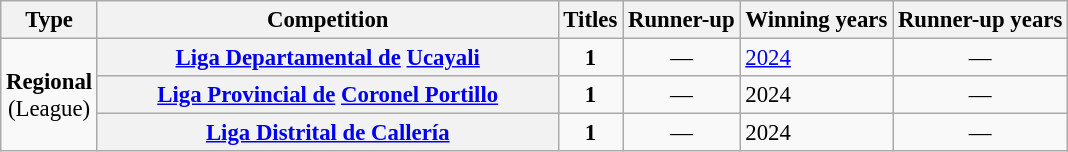<table class="wikitable plainrowheaders" style="font-size:95%; text-align:center;">
<tr>
<th>Type</th>
<th width="300px">Competition</th>
<th>Titles</th>
<th>Runner-up</th>
<th>Winning years</th>
<th>Runner-up years</th>
</tr>
<tr>
<td rowspan="3"><strong>Regional</strong><br>(League)</td>
<th scope="col"><a href='#'>Liga Departamental de</a> <a href='#'>Ucayali</a></th>
<td><strong>1</strong></td>
<td style="text-align:center;">—</td>
<td align="left"><a href='#'>2024</a></td>
<td style="text-align:center;">—</td>
</tr>
<tr>
<th scope="col"><a href='#'>Liga Provincial de</a> <a href='#'>Coronel Portillo</a></th>
<td><strong>1</strong></td>
<td>—</td>
<td align="left">2024</td>
<td>—</td>
</tr>
<tr>
<th scope="col"><a href='#'>Liga Distrital de Callería</a></th>
<td><strong>1</strong></td>
<td>—</td>
<td align="left">2024</td>
<td>—</td>
</tr>
</table>
